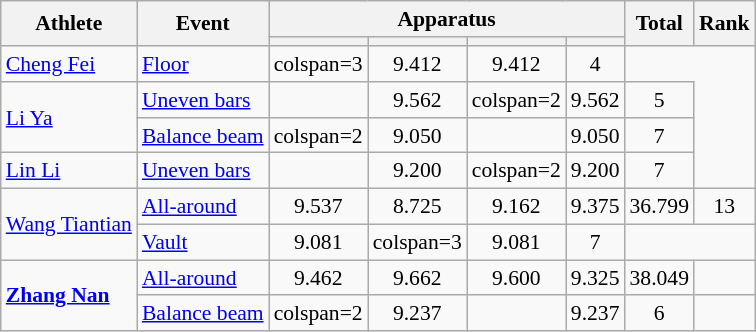<table class="wikitable" style="font-size:90%">
<tr>
<th rowspan=2>Athlete</th>
<th rowspan=2>Event</th>
<th colspan =4>Apparatus</th>
<th rowspan=2>Total</th>
<th rowspan=2>Rank</th>
</tr>
<tr style="font-size:95%">
<th></th>
<th></th>
<th></th>
<th></th>
</tr>
<tr align=center>
<td align=left><a href='#'>Cheng Fei</a></td>
<td align=left><a href='#'>Floor</a></td>
<td>colspan=3 </td>
<td>9.412</td>
<td>9.412</td>
<td>4</td>
</tr>
<tr align=center>
<td style="text-align:left;" rowspan="2"><a href='#'>Li Ya</a></td>
<td align=left><a href='#'>Uneven bars</a></td>
<td></td>
<td>9.562</td>
<td>colspan=2 </td>
<td>9.562</td>
<td>5</td>
</tr>
<tr align=center>
<td align=left><a href='#'>Balance beam</a></td>
<td>colspan=2 </td>
<td>9.050</td>
<td></td>
<td>9.050</td>
<td>7</td>
</tr>
<tr align=center>
<td align=left><a href='#'>Lin Li</a></td>
<td align=left><a href='#'>Uneven bars</a></td>
<td></td>
<td>9.200</td>
<td>colspan=2 </td>
<td>9.200</td>
<td>7</td>
</tr>
<tr align=center>
<td style="text-align:left;" rowspan="2"><a href='#'>Wang Tiantian</a></td>
<td align=left><a href='#'>All-around</a></td>
<td>9.537</td>
<td>8.725</td>
<td>9.162</td>
<td>9.375</td>
<td>36.799</td>
<td>13</td>
</tr>
<tr align=center>
<td align=left><a href='#'>Vault</a></td>
<td>9.081</td>
<td>colspan=3 </td>
<td>9.081</td>
<td>7</td>
</tr>
<tr align=center>
<td style="text-align:left;" rowspan="2"><strong><a href='#'>Zhang Nan</a></strong></td>
<td align=left><a href='#'>All-around</a></td>
<td>9.462</td>
<td>9.662</td>
<td>9.600</td>
<td>9.325</td>
<td>38.049</td>
<td></td>
</tr>
<tr align=center>
<td align=left><a href='#'>Balance beam</a></td>
<td>colspan=2 </td>
<td>9.237</td>
<td></td>
<td>9.237</td>
<td>6</td>
</tr>
</table>
